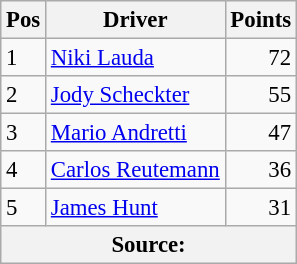<table class="wikitable" style="font-size: 95%;">
<tr>
<th>Pos</th>
<th>Driver</th>
<th>Points</th>
</tr>
<tr>
<td>1</td>
<td> <a href='#'>Niki Lauda</a></td>
<td align="right">72</td>
</tr>
<tr>
<td>2</td>
<td> <a href='#'>Jody Scheckter</a></td>
<td align="right">55</td>
</tr>
<tr>
<td>3</td>
<td> <a href='#'>Mario Andretti</a></td>
<td align="right">47</td>
</tr>
<tr>
<td>4</td>
<td> <a href='#'>Carlos Reutemann</a></td>
<td align="right">36</td>
</tr>
<tr>
<td>5</td>
<td> <a href='#'>James Hunt</a></td>
<td align="right">31</td>
</tr>
<tr>
<th colspan=4>Source: </th>
</tr>
</table>
